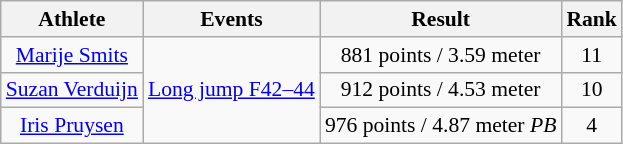<table class=wikitable style="font-size:90%;text-align:center">
<tr>
<th>Athlete</th>
<th>Events</th>
<th>Result</th>
<th>Rank</th>
</tr>
<tr>
<td><a href='#'>Marije Smits</a></td>
<td rowspan=3><a href='#'>Long jump F42–44</a></td>
<td>881 points / 3.59 meter</td>
<td>11</td>
</tr>
<tr>
<td><a href='#'>Suzan Verduijn</a></td>
<td>912 points / 4.53 meter</td>
<td>10</td>
</tr>
<tr>
<td><a href='#'>Iris Pruysen</a></td>
<td>976 points / 4.87 meter <em>PB</em></td>
<td>4</td>
</tr>
</table>
